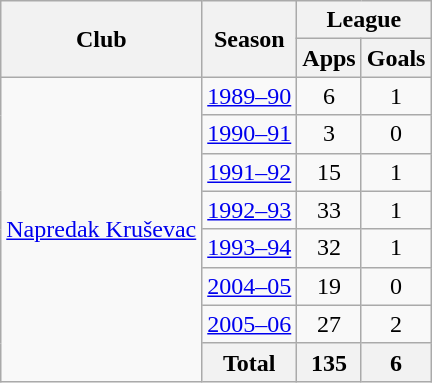<table class="wikitable" style="text-align:center">
<tr>
<th rowspan="2">Club</th>
<th rowspan="2">Season</th>
<th colspan="2">League</th>
</tr>
<tr>
<th>Apps</th>
<th>Goals</th>
</tr>
<tr>
<td rowspan="8"><a href='#'>Napredak Kruševac</a></td>
<td><a href='#'>1989–90</a></td>
<td>6</td>
<td>1</td>
</tr>
<tr>
<td><a href='#'>1990–91</a></td>
<td>3</td>
<td>0</td>
</tr>
<tr>
<td><a href='#'>1991–92</a></td>
<td>15</td>
<td>1</td>
</tr>
<tr>
<td><a href='#'>1992–93</a></td>
<td>33</td>
<td>1</td>
</tr>
<tr>
<td><a href='#'>1993–94</a></td>
<td>32</td>
<td>1</td>
</tr>
<tr>
<td><a href='#'>2004–05</a></td>
<td>19</td>
<td>0</td>
</tr>
<tr>
<td><a href='#'>2005–06</a></td>
<td>27</td>
<td>2</td>
</tr>
<tr>
<th>Total</th>
<th>135</th>
<th>6</th>
</tr>
</table>
